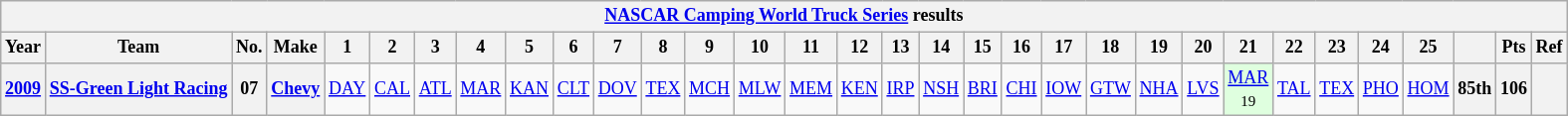<table class="wikitable" style="text-align:center; font-size:75%">
<tr>
<th colspan=45><a href='#'>NASCAR Camping World Truck Series</a> results</th>
</tr>
<tr>
<th>Year</th>
<th>Team</th>
<th>No.</th>
<th>Make</th>
<th>1</th>
<th>2</th>
<th>3</th>
<th>4</th>
<th>5</th>
<th>6</th>
<th>7</th>
<th>8</th>
<th>9</th>
<th>10</th>
<th>11</th>
<th>12</th>
<th>13</th>
<th>14</th>
<th>15</th>
<th>16</th>
<th>17</th>
<th>18</th>
<th>19</th>
<th>20</th>
<th>21</th>
<th>22</th>
<th>23</th>
<th>24</th>
<th>25</th>
<th></th>
<th>Pts</th>
<th>Ref</th>
</tr>
<tr>
<th><a href='#'>2009</a></th>
<th><a href='#'>SS-Green Light Racing</a></th>
<th>07</th>
<th><a href='#'>Chevy</a></th>
<td><a href='#'>DAY</a></td>
<td><a href='#'>CAL</a></td>
<td><a href='#'>ATL</a></td>
<td><a href='#'>MAR</a></td>
<td><a href='#'>KAN</a></td>
<td><a href='#'>CLT</a></td>
<td><a href='#'>DOV</a></td>
<td><a href='#'>TEX</a></td>
<td><a href='#'>MCH</a></td>
<td><a href='#'>MLW</a></td>
<td><a href='#'>MEM</a></td>
<td><a href='#'>KEN</a></td>
<td><a href='#'>IRP</a></td>
<td><a href='#'>NSH</a></td>
<td><a href='#'>BRI</a></td>
<td><a href='#'>CHI</a></td>
<td><a href='#'>IOW</a></td>
<td><a href='#'>GTW</a></td>
<td><a href='#'>NHA</a></td>
<td><a href='#'>LVS</a></td>
<td style="background:#DFFFDF;"><a href='#'>MAR</a><br><small>19</small></td>
<td><a href='#'>TAL</a></td>
<td><a href='#'>TEX</a></td>
<td><a href='#'>PHO</a></td>
<td><a href='#'>HOM</a></td>
<th>85th</th>
<th>106</th>
<th></th>
</tr>
</table>
